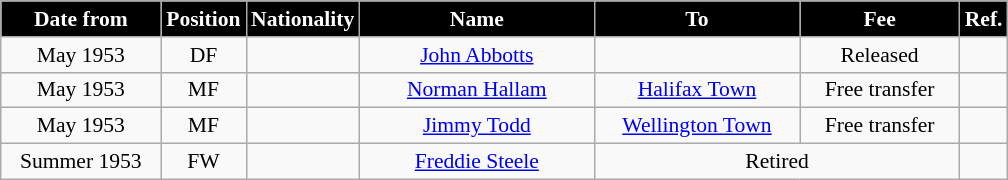<table class="wikitable" style="text-align:center; font-size:90%; ">
<tr>
<th style="background:#000000; color:white; width:100px;">Date from</th>
<th style="background:#000000; color:white; width:50px;">Position</th>
<th style="background:#000000; color:white; width:50px;">Nationality</th>
<th style="background:#000000; color:white; width:150px;">Name</th>
<th style="background:#000000; color:white; width:130px;">To</th>
<th style="background:#000000; color:white; width:100px;">Fee</th>
<th style="background:#000000; color:white; width:25px;">Ref.</th>
</tr>
<tr>
<td>May 1953</td>
<td>DF</td>
<td></td>
<td><a href='#'>John Abbotts</a></td>
<td></td>
<td>Released</td>
<td></td>
</tr>
<tr>
<td>May 1953</td>
<td>MF</td>
<td></td>
<td><a href='#'>Norman Hallam</a></td>
<td><a href='#'>Halifax Town</a></td>
<td>Free transfer</td>
<td></td>
</tr>
<tr>
<td>May 1953</td>
<td>MF</td>
<td></td>
<td><a href='#'>Jimmy Todd</a></td>
<td><a href='#'>Wellington Town</a></td>
<td>Free transfer</td>
<td></td>
</tr>
<tr>
<td>Summer 1953</td>
<td>FW</td>
<td></td>
<td><a href='#'>Freddie Steele</a></td>
<td colspan="2">Retired</td>
<td></td>
</tr>
</table>
